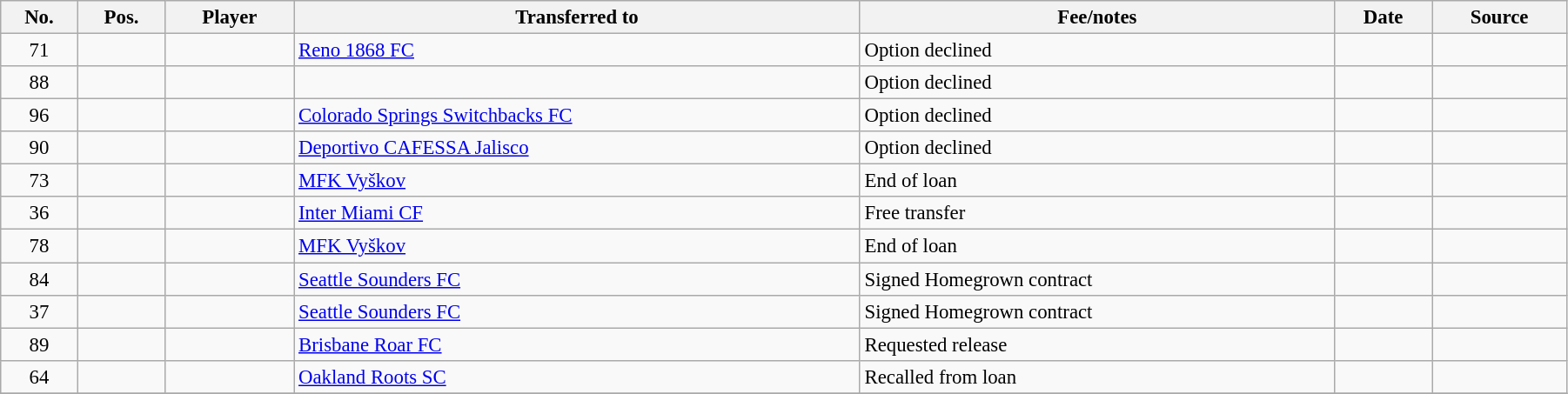<table class="wikitable sortable" style="width:95%; text-align:center; font-size:95%; text-align:left;">
<tr>
<th>No.</th>
<th><strong>Pos.</strong></th>
<th><strong>Player</strong></th>
<th><strong>Transferred to</strong></th>
<th><strong>Fee/notes</strong></th>
<th><strong>Date</strong></th>
<th>Source</th>
</tr>
<tr>
<td align=center>71</td>
<td align=center></td>
<td></td>
<td> <a href='#'>Reno 1868 FC</a></td>
<td>Option declined</td>
<td></td>
<td></td>
</tr>
<tr>
<td align=center>88</td>
<td align=center></td>
<td></td>
<td></td>
<td>Option declined</td>
<td></td>
<td></td>
</tr>
<tr>
<td align=center>96</td>
<td align=center></td>
<td></td>
<td> <a href='#'>Colorado Springs Switchbacks FC</a></td>
<td>Option declined</td>
<td></td>
<td></td>
</tr>
<tr>
<td align=center>90</td>
<td align=center></td>
<td></td>
<td> <a href='#'>Deportivo CAFESSA Jalisco</a></td>
<td>Option declined</td>
<td></td>
<td></td>
</tr>
<tr>
<td align=center>73</td>
<td align=center></td>
<td></td>
<td> <a href='#'>MFK Vyškov</a></td>
<td>End of loan</td>
<td></td>
<td></td>
</tr>
<tr>
<td align=center>36</td>
<td align=center></td>
<td></td>
<td> <a href='#'>Inter Miami CF</a></td>
<td>Free transfer</td>
<td></td>
<td></td>
</tr>
<tr>
<td align=center>78</td>
<td align=center></td>
<td></td>
<td> <a href='#'>MFK Vyškov</a></td>
<td>End of loan</td>
<td></td>
<td></td>
</tr>
<tr>
<td align=center>84</td>
<td align=center></td>
<td></td>
<td> <a href='#'>Seattle Sounders FC</a></td>
<td>Signed Homegrown contract</td>
<td></td>
<td></td>
</tr>
<tr>
<td align=center>37</td>
<td align=center></td>
<td></td>
<td> <a href='#'>Seattle Sounders FC</a></td>
<td>Signed Homegrown contract</td>
<td></td>
<td></td>
</tr>
<tr>
<td align=center>89</td>
<td align=center></td>
<td></td>
<td> <a href='#'>Brisbane Roar FC</a></td>
<td>Requested release</td>
<td></td>
<td></td>
</tr>
<tr>
<td align=center>64</td>
<td align=center></td>
<td></td>
<td> <a href='#'>Oakland Roots SC</a></td>
<td>Recalled from loan</td>
<td></td>
<td></td>
</tr>
<tr>
</tr>
</table>
